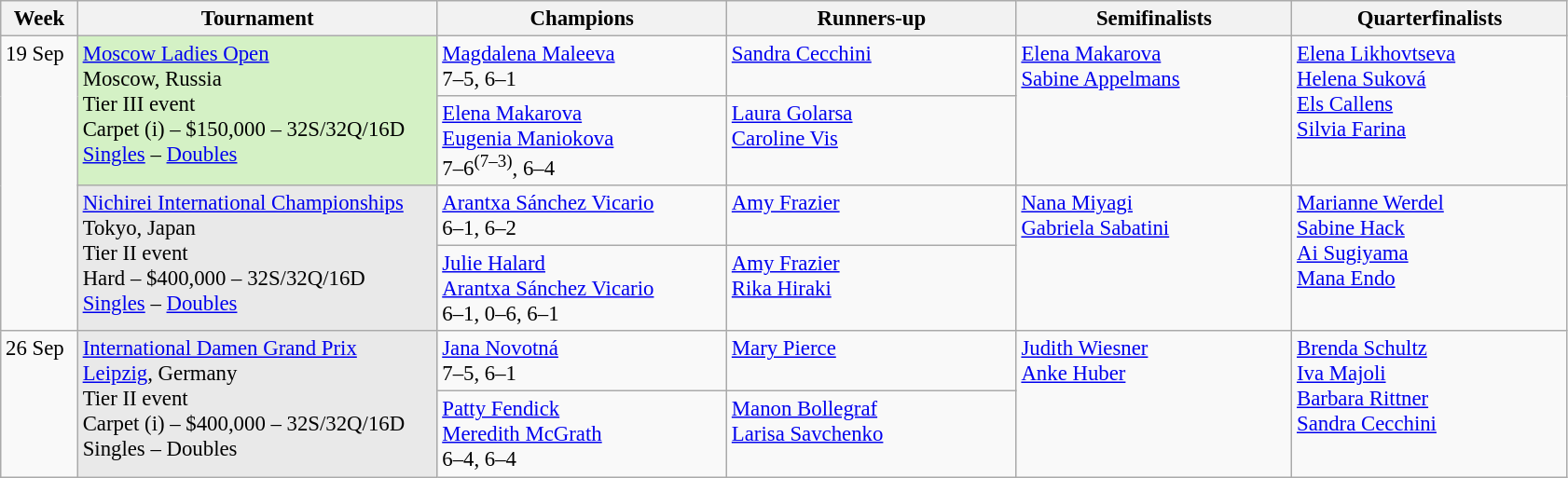<table class=wikitable style=font-size:95%>
<tr>
<th style="width:48px;">Week</th>
<th style="width:250px;">Tournament</th>
<th style="width:200px;">Champions</th>
<th style="width:200px;">Runners-up</th>
<th style="width:190px;">Semifinalists</th>
<th style="width:190px;">Quarterfinalists</th>
</tr>
<tr valign=top>
<td rowspan=4>19 Sep</td>
<td rowspan=2 style=background:#d4f1c5;><a href='#'>Moscow Ladies Open</a><br> Moscow, Russia<br>Tier III event<br>Carpet (i) – $150,000 – 32S/32Q/16D<br> <a href='#'>Singles</a> – <a href='#'>Doubles</a></td>
<td> <a href='#'>Magdalena Maleeva</a><br>7–5, 6–1</td>
<td> <a href='#'>Sandra Cecchini</a></td>
<td rowspan=2>  <a href='#'>Elena Makarova</a><br> <a href='#'>Sabine Appelmans</a></td>
<td rowspan=2> <a href='#'>Elena Likhovtseva</a><br> <a href='#'>Helena Suková</a><br> <a href='#'>Els Callens</a><br> <a href='#'>Silvia Farina</a></td>
</tr>
<tr valign="top">
<td> <a href='#'>Elena Makarova</a><br> <a href='#'>Eugenia Maniokova</a><br> 7–6<sup>(7–3)</sup>, 6–4</td>
<td> <a href='#'>Laura Golarsa</a><br> <a href='#'>Caroline Vis</a></td>
</tr>
<tr valign=top>
<td rowspan=2 style=background:#e9e9e9;><a href='#'>Nichirei International Championships</a><br> Tokyo, Japan<br>Tier II event<br>Hard – $400,000 – 32S/32Q/16D<br> <a href='#'>Singles</a> – <a href='#'>Doubles</a></td>
<td> <a href='#'>Arantxa Sánchez Vicario</a><br>6–1, 6–2</td>
<td> <a href='#'>Amy Frazier</a></td>
<td rowspan=2>  <a href='#'>Nana Miyagi</a><br> <a href='#'>Gabriela Sabatini</a></td>
<td rowspan=2> <a href='#'>Marianne Werdel</a><br> <a href='#'>Sabine Hack</a><br> <a href='#'>Ai Sugiyama</a><br> <a href='#'>Mana Endo</a></td>
</tr>
<tr valign="top">
<td> <a href='#'>Julie Halard</a><br> <a href='#'>Arantxa Sánchez Vicario</a><br> 6–1, 0–6, 6–1</td>
<td> <a href='#'>Amy Frazier</a><br> <a href='#'>Rika Hiraki</a></td>
</tr>
<tr valign=top>
<td rowspan=2>26 Sep</td>
<td rowspan=2 style=background:#e9e9e9;><a href='#'>International Damen Grand Prix</a><br> <a href='#'>Leipzig</a>, Germany<br>Tier II event<br>Carpet (i) – $400,000 – 32S/32Q/16D<br> Singles – Doubles</td>
<td> <a href='#'>Jana Novotná</a><br>7–5, 6–1</td>
<td> <a href='#'>Mary Pierce</a></td>
<td rowspan=2>  <a href='#'>Judith Wiesner</a><br> <a href='#'>Anke Huber</a></td>
<td rowspan=2> <a href='#'>Brenda Schultz</a><br> <a href='#'>Iva Majoli</a><br> <a href='#'>Barbara Rittner</a><br> <a href='#'>Sandra Cecchini</a></td>
</tr>
<tr valign="top">
<td> <a href='#'>Patty Fendick</a><br> <a href='#'>Meredith McGrath</a><br> 6–4, 6–4</td>
<td> <a href='#'>Manon Bollegraf</a><br> <a href='#'>Larisa Savchenko</a></td>
</tr>
</table>
